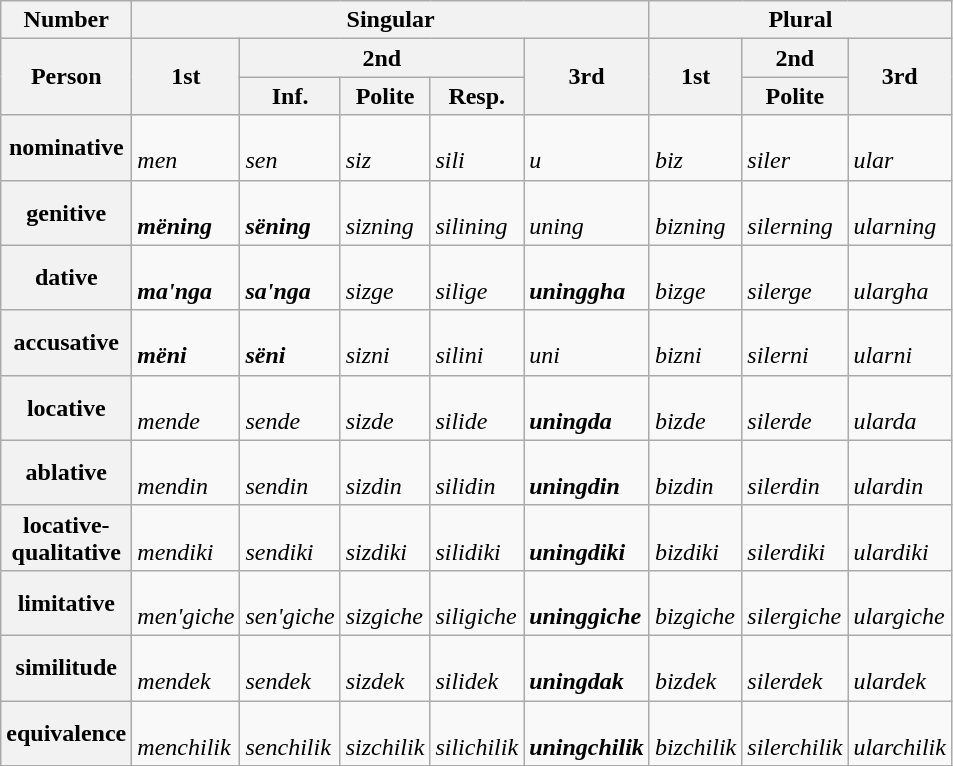<table class="wikitable">
<tr>
<th>Number</th>
<th colspan="5">Singular</th>
<th colspan="3">Plural</th>
</tr>
<tr>
<th rowspan="2">Person</th>
<th rowspan="2">1st</th>
<th colspan="3">2nd</th>
<th rowspan="2">3rd</th>
<th rowspan="2">1st</th>
<th>2nd</th>
<th rowspan="2">3rd</th>
</tr>
<tr>
<th>Inf.</th>
<th>Polite</th>
<th>Resp.</th>
<th>Polite</th>
</tr>
<tr>
<th>nominative</th>
<td><strong></strong><br><em>men</em></td>
<td><strong></strong><br><em>sen</em></td>
<td><strong></strong><br><em>siz</em></td>
<td><strong></strong><br><em>sili</em></td>
<td><strong></strong><br><em>u</em></td>
<td><strong></strong><br><em>biz</em></td>
<td><strong></strong><br><em>siler</em></td>
<td><strong></strong><br><em>ular</em></td>
</tr>
<tr>
<th>genitive</th>
<td><strong></strong><br><strong><em>mëning</em></strong></td>
<td><strong></strong><br><strong><em>sëning</em></strong></td>
<td><strong></strong><br><em>sizning</em></td>
<td><strong></strong><br><em>silining</em></td>
<td><strong></strong><br><em>uning</em></td>
<td><strong></strong><br><em>bizning</em></td>
<td><strong></strong><br><em>silerning</em></td>
<td><strong></strong><br><em>ularning</em></td>
</tr>
<tr>
<th>dative</th>
<td><strong></strong><br><strong><em>ma'nga</em></strong></td>
<td><strong></strong><br><strong><em>sa'nga</em></strong></td>
<td><strong></strong><br><em>sizge</em></td>
<td><strong></strong><br><em>silige</em></td>
<td><strong></strong><br><strong><em>uninggha</em></strong></td>
<td><strong></strong><br><em>bizge</em></td>
<td><strong></strong><br><em>silerge</em></td>
<td><strong></strong><br><em>ulargha</em></td>
</tr>
<tr>
<th>accusative</th>
<td><strong></strong><br><strong><em>mëni</em></strong></td>
<td><strong></strong><br><strong><em>sëni</em></strong></td>
<td><strong></strong><br><em>sizni</em></td>
<td><strong></strong><br><em>silini</em></td>
<td><strong></strong><br><em>uni</em></td>
<td><strong></strong><br><em>bizni</em></td>
<td><strong></strong><br><em>silerni</em></td>
<td><strong></strong><br><em>ularni</em></td>
</tr>
<tr>
<th>locative</th>
<td><strong></strong><br><em>mende</em></td>
<td><strong></strong><br><em>sende</em></td>
<td><strong></strong><br><em>sizde</em></td>
<td><strong></strong><br><em>silide</em></td>
<td><strong></strong><br><strong><em>uningda</em></strong></td>
<td><strong></strong><br><em>bizde</em></td>
<td><strong></strong><br><em>silerde</em></td>
<td><strong></strong><br><em>ularda</em></td>
</tr>
<tr>
<th>ablative</th>
<td><strong></strong><br><em>mendin</em></td>
<td><strong></strong><br><em>sendin</em></td>
<td><strong></strong><br><em>sizdin</em></td>
<td><strong></strong><br><em>silidin</em></td>
<td><strong></strong><br><strong><em>uningdin</em></strong></td>
<td><strong></strong><br><em>bizdin</em></td>
<td><strong></strong><br><em>silerdin</em></td>
<td><strong></strong><br><em>ulardin</em></td>
</tr>
<tr>
<th>locative-<br>qualitative</th>
<td><strong></strong><br><em>mendiki</em></td>
<td><strong></strong><br><em>sendiki</em></td>
<td><strong></strong><br><em>sizdiki</em></td>
<td><strong></strong><br><em>silidiki</em></td>
<td><strong></strong><br><strong><em>uningdiki</em></strong></td>
<td><strong></strong><br><em>bizdiki</em></td>
<td><strong></strong><br><em>silerdiki</em></td>
<td><strong></strong><br><em>ulardiki</em></td>
</tr>
<tr>
<th>limitative</th>
<td><strong></strong><br><em>men'giche</em></td>
<td><strong></strong><br><em>sen'giche</em></td>
<td><strong></strong><br><em>sizgiche</em></td>
<td><strong></strong><br><em>siligiche</em></td>
<td><strong></strong><br><strong><em>uninggiche</em></strong></td>
<td><strong></strong><br><em>bizgiche</em></td>
<td><strong></strong><br><em>silergiche</em></td>
<td><strong></strong><br><em>ulargiche</em></td>
</tr>
<tr>
<th>similitude</th>
<td><strong></strong><br><em>mendek</em></td>
<td><strong></strong><br><em>sendek</em></td>
<td><strong></strong><br><em>sizdek</em></td>
<td><strong></strong><br><em>silidek</em></td>
<td><strong></strong><br><strong><em>uningdak</em></strong></td>
<td><strong></strong><br><em>bizdek</em></td>
<td><strong></strong><br><em>silerdek</em></td>
<td><strong></strong><br><em>ulardek</em></td>
</tr>
<tr>
<th>equivalence</th>
<td><strong></strong><br><em>menchilik</em></td>
<td><strong></strong><br><em>senchilik</em></td>
<td><strong></strong><br><em>sizchilik</em></td>
<td><strong></strong><br><em>silichilik</em></td>
<td><strong></strong><br><strong><em>uningchilik</em></strong></td>
<td><strong></strong><br><em>bizchilik</em></td>
<td><strong></strong><br><em>silerchilik</em></td>
<td><strong></strong><br><em>ularchilik</em></td>
</tr>
</table>
